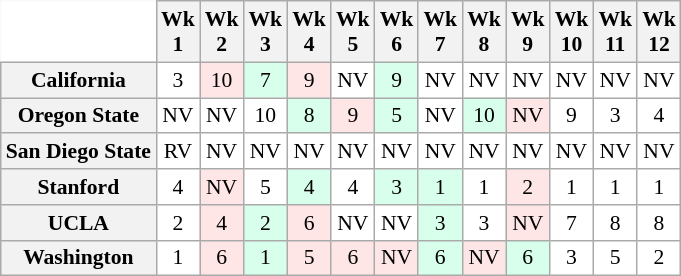<table class="wikitable" style="white-space:nowrap;font-size:90%;text-align:center;">
<tr>
<th style="background:white; border-top-style:hidden; border-left-style:hidden;"> </th>
<th>Wk<br> 1</th>
<th>Wk<br>2</th>
<th>Wk<br>3</th>
<th>Wk<br>4</th>
<th>Wk<br>5</th>
<th>Wk<br>6</th>
<th>Wk<br>7</th>
<th>Wk<br>8</th>
<th>Wk<br>9</th>
<th>Wk<br>10</th>
<th>Wk<br>11</th>
<th>Wk<br>12</th>
</tr>
<tr>
<th style=>California</th>
<td style="background:#FFF;">3</td>
<td style="background:#ffe6e6;">10</td>
<td style="background:#d8ffeb;">7</td>
<td style="background:#ffe6e6;">9</td>
<td style="background:#FFF;">NV</td>
<td style="background:#d8ffeb;">9</td>
<td style="background:#FFF;">NV</td>
<td style="background:#FFF;">NV</td>
<td style="background:#FFF;">NV</td>
<td style="background:#FFF;">NV</td>
<td style="background:#FFF;">NV</td>
<td style="background:#FFF;">NV</td>
</tr>
<tr>
<th style=>Oregon State</th>
<td style="background:#FFF;">NV</td>
<td style="background:#FFF;">NV</td>
<td style="background:#FFF;">10</td>
<td style="background:#d8ffeb;">8</td>
<td style="background:#ffe6e6;">9</td>
<td style="background:#d8ffeb;">5</td>
<td style="background:#FFF;">NV</td>
<td style="background:#d8ffeb;">10</td>
<td style="background:#ffe6e6;">NV</td>
<td style="background:#FFF;">9</td>
<td style="background:#FFF;">3</td>
<td style="background:#FFF;">4</td>
</tr>
<tr>
<th style=>San Diego State</th>
<td style="background:#FFF;">RV</td>
<td style="background:#FFF;">NV</td>
<td style="background:#FFF;">NV</td>
<td style="background:#FFF;">NV</td>
<td style="background:#FFF;">NV</td>
<td style="background:#FFF;">NV</td>
<td style="background:#FFF;">NV</td>
<td style="background:#FFF;">NV</td>
<td style="background:#FFF;">NV</td>
<td style="background:#FFF;">NV</td>
<td style="background:#FFF;">NV</td>
<td style="background:#FFF;">NV</td>
</tr>
<tr>
<th style=>Stanford</th>
<td style="background:#FFF;">4</td>
<td style="background:#ffe6e6;">NV</td>
<td style="background:#FFF;">5</td>
<td style="background:#d8ffeb;">4</td>
<td style="background:#FFF;">4</td>
<td style="background:#d8ffeb;">3</td>
<td style="background:#d8ffeb;">1</td>
<td style="background:#FFF;">1</td>
<td style="background:#ffe6e6;">2</td>
<td style="background:#FFF;">1</td>
<td style="background:#FFF;">1</td>
<td style="background:#FFF;">1</td>
</tr>
<tr>
<th style=>UCLA</th>
<td style="background:#FFF;">2</td>
<td style="background:#ffe6e6;">4</td>
<td style="background:#d8ffeb;">2</td>
<td style="background:#ffe6e6;">6</td>
<td style="background:#FFF;">NV</td>
<td style="background:#FFF;">NV</td>
<td style="background:#d8ffeb;">3</td>
<td style="background:#FFF;">3</td>
<td style="background:#ffe6e6;">NV</td>
<td style="background:#FFF;">7</td>
<td style="background:#FFF;">8</td>
<td style="background:#FFF;">8</td>
</tr>
<tr>
<th style=>Washington</th>
<td style="background:#FFF;">1</td>
<td style="background:#ffe6e6;">6</td>
<td style="background:#d8ffeb;">1</td>
<td style="background:#ffe6e6;">5</td>
<td style="background:#ffe6e6;">6</td>
<td style="background:#ffe6e6;">NV</td>
<td style="background:#d8ffeb;">6</td>
<td style="background:#ffe6e6;">NV</td>
<td style="background:#d8ffeb;">6</td>
<td style="background:#FFF;">3</td>
<td style="background:#FFF;">5</td>
<td style="background:#FFF;">2</td>
</tr>
</table>
